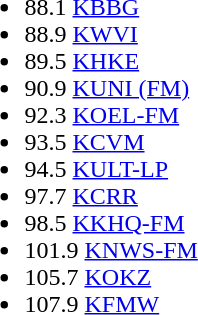<table>
<tr valign="top">
<td><br><ul><li>88.1 <a href='#'>KBBG</a></li><li>88.9 <a href='#'>KWVI</a></li><li>89.5 <a href='#'>KHKE</a></li><li>90.9 <a href='#'>KUNI (FM)</a></li><li>92.3 <a href='#'>KOEL-FM</a></li><li>93.5 <a href='#'>KCVM</a></li><li>94.5 <a href='#'>KULT-LP</a></li><li>97.7 <a href='#'>KCRR</a></li><li>98.5 <a href='#'>KKHQ-FM</a></li><li>101.9 <a href='#'>KNWS-FM</a></li><li>105.7 <a href='#'>KOKZ</a></li><li>107.9 <a href='#'>KFMW</a></li></ul></td>
</tr>
</table>
